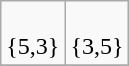<table class=wikitable>
<tr>
<td><br>{5,3}</td>
<td><br>{3,5}</td>
</tr>
<tr>
</tr>
</table>
